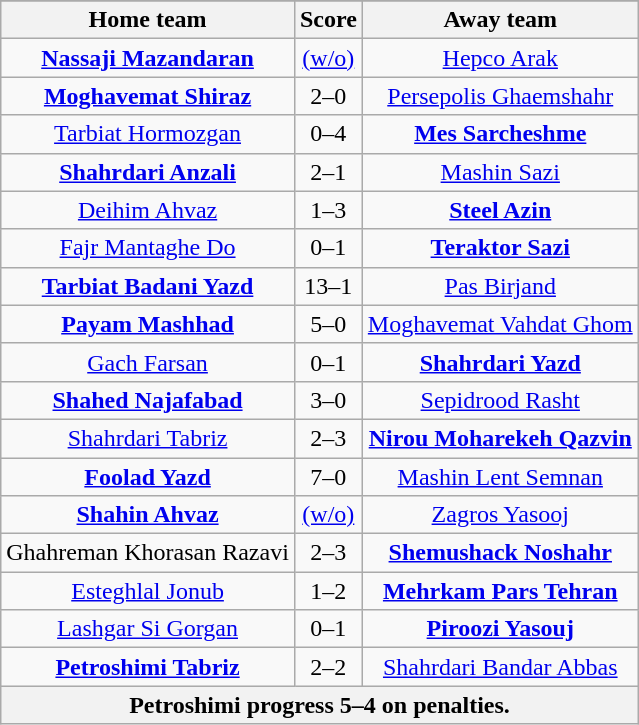<table class="wikitable" style="text-align: center">
<tr>
</tr>
<tr>
<th>Home team</th>
<th>Score</th>
<th>Away team</th>
</tr>
<tr>
<td><strong><a href='#'>Nassaji Mazandaran</a></strong></td>
<td><a href='#'>(w/o)</a></td>
<td><a href='#'>Hepco Arak</a></td>
</tr>
<tr>
<td><strong><a href='#'>Moghavemat Shiraz</a></strong></td>
<td>2–0</td>
<td><a href='#'>Persepolis Ghaemshahr</a></td>
</tr>
<tr>
<td><a href='#'>Tarbiat Hormozgan</a></td>
<td>0–4</td>
<td><strong><a href='#'>Mes Sarcheshme</a></strong></td>
</tr>
<tr>
<td><strong><a href='#'>Shahrdari Anzali</a></strong></td>
<td>2–1</td>
<td><a href='#'>Mashin Sazi</a></td>
</tr>
<tr>
<td><a href='#'>Deihim Ahvaz</a></td>
<td>1–3</td>
<td><strong><a href='#'>Steel Azin</a></strong></td>
</tr>
<tr>
<td><a href='#'>Fajr Mantaghe Do</a></td>
<td>0–1</td>
<td><strong><a href='#'>Teraktor Sazi</a></strong></td>
</tr>
<tr>
<td><strong><a href='#'>Tarbiat Badani Yazd</a></strong></td>
<td>13–1</td>
<td><a href='#'>Pas Birjand</a></td>
</tr>
<tr>
<td><strong><a href='#'>Payam Mashhad</a></strong></td>
<td>5–0</td>
<td><a href='#'>Moghavemat Vahdat Ghom</a></td>
</tr>
<tr>
<td><a href='#'>Gach Farsan</a></td>
<td>0–1</td>
<td><strong><a href='#'>Shahrdari Yazd</a></strong></td>
</tr>
<tr>
<td><strong><a href='#'>Shahed Najafabad</a></strong></td>
<td>3–0</td>
<td><a href='#'>Sepidrood Rasht</a></td>
</tr>
<tr>
<td><a href='#'>Shahrdari Tabriz</a></td>
<td>2–3</td>
<td><strong><a href='#'>Nirou Moharekeh Qazvin</a></strong></td>
</tr>
<tr>
<td><strong><a href='#'>Foolad Yazd</a></strong></td>
<td>7–0</td>
<td><a href='#'>Mashin Lent Semnan</a></td>
</tr>
<tr>
<td><strong><a href='#'>Shahin Ahvaz</a></strong></td>
<td><a href='#'>(w/o)</a></td>
<td><a href='#'>Zagros Yasooj</a></td>
</tr>
<tr>
<td>Ghahreman Khorasan Razavi</td>
<td>2–3</td>
<td><strong><a href='#'>Shemushack Noshahr</a></strong></td>
</tr>
<tr>
<td><a href='#'>Esteghlal Jonub</a></td>
<td>1–2</td>
<td><strong><a href='#'>Mehrkam Pars Tehran</a></strong></td>
</tr>
<tr>
<td><a href='#'>Lashgar Si Gorgan</a></td>
<td>0–1</td>
<td><strong><a href='#'>Piroozi Yasouj</a></strong></td>
</tr>
<tr>
<td><strong><a href='#'>Petroshimi Tabriz</a></strong></td>
<td>2–2</td>
<td><a href='#'>Shahrdari Bandar Abbas</a></td>
</tr>
<tr>
<th colspan=3>Petroshimi progress 5–4 on penalties.</th>
</tr>
</table>
